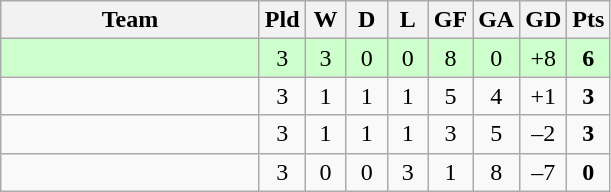<table class="wikitable" style="text-align:center;">
<tr>
<th width=165>Team</th>
<th width=20>Pld</th>
<th width=20>W</th>
<th width=20>D</th>
<th width=20>L</th>
<th width=20>GF</th>
<th width=20>GA</th>
<th Width=20>GD</th>
<th width=20>Pts</th>
</tr>
<tr align=center style="background:#ccffcc;">
<td style="text-align:left;"></td>
<td>3</td>
<td>3</td>
<td>0</td>
<td>0</td>
<td>8</td>
<td>0</td>
<td>+8</td>
<td><strong>6</strong></td>
</tr>
<tr align=center>
<td style="text-align:left;"></td>
<td>3</td>
<td>1</td>
<td>1</td>
<td>1</td>
<td>5</td>
<td>4</td>
<td>+1</td>
<td><strong>3</strong></td>
</tr>
<tr align=center>
<td style="text-align:left;"></td>
<td>3</td>
<td>1</td>
<td>1</td>
<td>1</td>
<td>3</td>
<td>5</td>
<td>–2</td>
<td><strong>3</strong></td>
</tr>
<tr align=center>
<td style="text-align:left;"></td>
<td>3</td>
<td>0</td>
<td>0</td>
<td>3</td>
<td>1</td>
<td>8</td>
<td>–7</td>
<td><strong>0</strong></td>
</tr>
</table>
